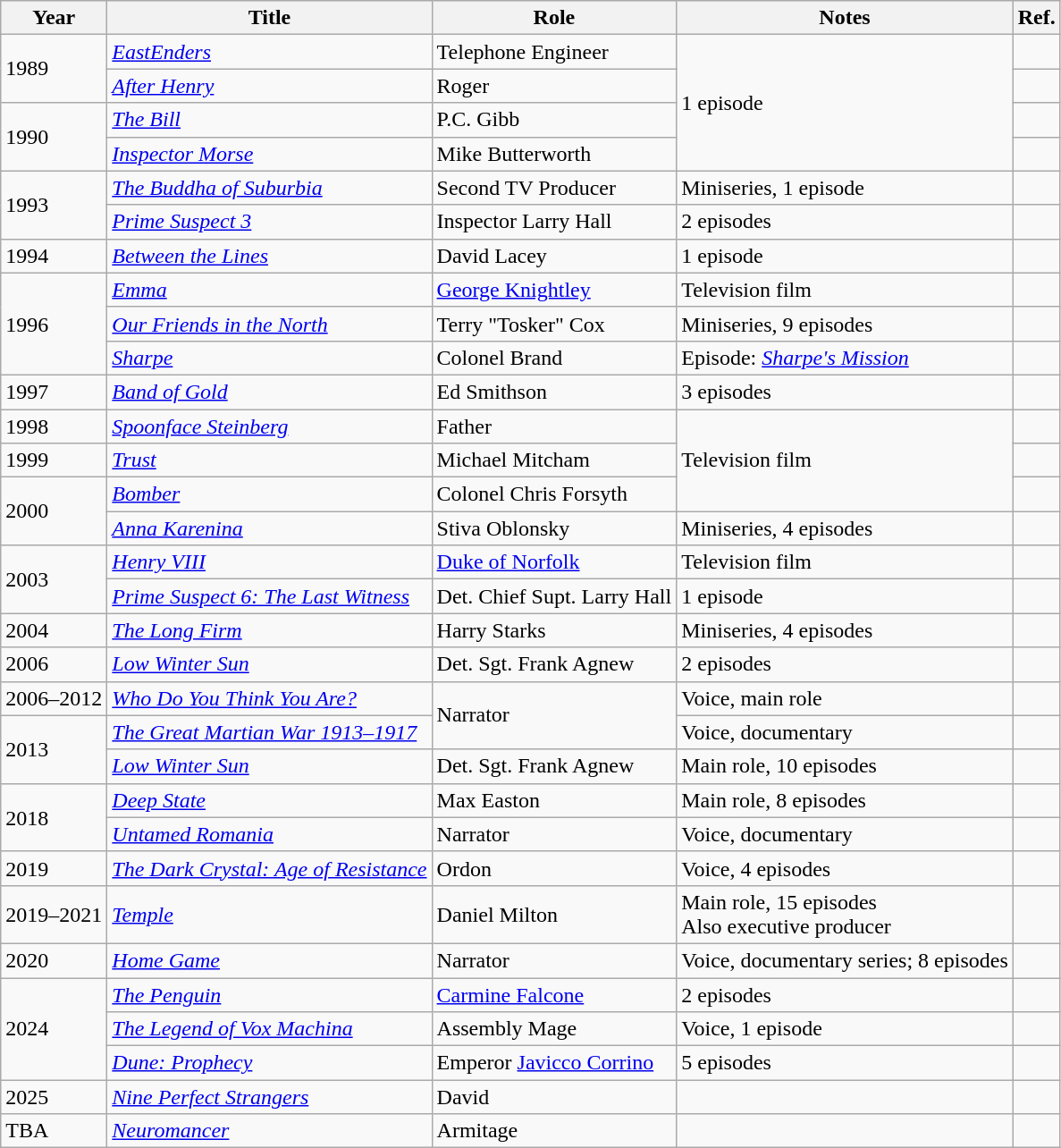<table class="wikitable sortable">
<tr>
<th>Year</th>
<th>Title</th>
<th>Role</th>
<th class="unsortable">Notes</th>
<th>Ref.</th>
</tr>
<tr>
<td rowspan="2">1989</td>
<td><em><a href='#'>EastEnders</a></em></td>
<td>Telephone Engineer</td>
<td rowspan="4">1 episode</td>
<td></td>
</tr>
<tr>
<td><em><a href='#'>After Henry</a></em></td>
<td>Roger</td>
<td></td>
</tr>
<tr>
<td rowspan="2">1990</td>
<td><em><a href='#'>The Bill</a></em></td>
<td>P.C. Gibb</td>
<td></td>
</tr>
<tr>
<td><em><a href='#'>Inspector Morse</a></em></td>
<td>Mike Butterworth</td>
<td></td>
</tr>
<tr>
<td rowspan="2">1993</td>
<td><em><a href='#'>The Buddha of Suburbia</a></em></td>
<td>Second TV Producer</td>
<td>Miniseries, 1 episode</td>
<td></td>
</tr>
<tr>
<td><em><a href='#'>Prime Suspect 3</a></em></td>
<td>Inspector Larry Hall</td>
<td>2 episodes</td>
<td></td>
</tr>
<tr>
<td>1994</td>
<td><em><a href='#'>Between the Lines</a></em></td>
<td>David Lacey</td>
<td>1 episode</td>
<td></td>
</tr>
<tr>
<td rowspan="3">1996</td>
<td><em><a href='#'>Emma</a></em></td>
<td><a href='#'>George Knightley</a></td>
<td>Television film</td>
<td></td>
</tr>
<tr>
<td><em><a href='#'>Our Friends in the North</a></em></td>
<td>Terry "Tosker" Cox</td>
<td>Miniseries, 9 episodes</td>
<td></td>
</tr>
<tr>
<td><a href='#'><em>Sharpe</em></a></td>
<td>Colonel Brand</td>
<td>Episode: <em><a href='#'>Sharpe's Mission</a></em></td>
<td></td>
</tr>
<tr>
<td>1997</td>
<td><em><a href='#'>Band of Gold</a></em></td>
<td>Ed Smithson</td>
<td>3 episodes</td>
<td></td>
</tr>
<tr>
<td>1998</td>
<td><em><a href='#'>Spoonface Steinberg</a></em></td>
<td>Father</td>
<td rowspan="3">Television film</td>
<td></td>
</tr>
<tr>
<td>1999</td>
<td><em><a href='#'>Trust</a></em></td>
<td>Michael Mitcham</td>
<td></td>
</tr>
<tr>
<td rowspan="2">2000</td>
<td><em><a href='#'>Bomber</a></em></td>
<td>Colonel Chris Forsyth</td>
<td></td>
</tr>
<tr>
<td><em><a href='#'>Anna Karenina</a></em></td>
<td>Stiva Oblonsky</td>
<td>Miniseries, 4 episodes</td>
<td></td>
</tr>
<tr>
<td rowspan="2">2003</td>
<td><em><a href='#'>Henry VIII</a></em></td>
<td><a href='#'>Duke of Norfolk</a></td>
<td>Television film</td>
<td></td>
</tr>
<tr>
<td><em><a href='#'>Prime Suspect 6: The Last Witness</a></em></td>
<td>Det. Chief Supt. Larry Hall</td>
<td>1 episode</td>
<td></td>
</tr>
<tr>
<td>2004</td>
<td><em><a href='#'>The Long Firm</a></em></td>
<td>Harry Starks</td>
<td>Miniseries, 4 episodes</td>
<td></td>
</tr>
<tr>
<td>2006</td>
<td><em><a href='#'>Low Winter Sun</a></em></td>
<td>Det. Sgt. Frank Agnew</td>
<td>2 episodes</td>
<td></td>
</tr>
<tr>
<td>2006–2012</td>
<td><em><a href='#'>Who Do You Think You Are?</a></em></td>
<td rowspan="2">Narrator</td>
<td>Voice, main role</td>
<td></td>
</tr>
<tr>
<td rowspan="2">2013</td>
<td><em><a href='#'>The Great Martian War 1913–1917</a></em></td>
<td>Voice, documentary</td>
<td></td>
</tr>
<tr>
<td><em><a href='#'>Low Winter Sun</a></em></td>
<td>Det. Sgt. Frank Agnew</td>
<td>Main role, 10 episodes</td>
<td></td>
</tr>
<tr>
<td rowspan="2">2018</td>
<td><em><a href='#'>Deep State</a></em></td>
<td>Max Easton</td>
<td>Main role, 8 episodes</td>
<td></td>
</tr>
<tr>
<td><em><a href='#'>Untamed Romania</a></em></td>
<td>Narrator</td>
<td>Voice, documentary</td>
<td></td>
</tr>
<tr>
<td>2019</td>
<td><em><a href='#'>The Dark Crystal: Age of Resistance</a></em></td>
<td>Ordon</td>
<td>Voice, 4 episodes</td>
<td></td>
</tr>
<tr>
<td>2019–2021</td>
<td><em><a href='#'>Temple</a></em></td>
<td>Daniel Milton</td>
<td>Main role, 15 episodes<br>Also executive producer</td>
<td></td>
</tr>
<tr>
<td>2020</td>
<td><em><a href='#'>Home Game</a></em></td>
<td>Narrator</td>
<td>Voice, documentary series; 8 episodes</td>
<td></td>
</tr>
<tr>
<td rowspan="3">2024</td>
<td><em><a href='#'>The Penguin</a></em></td>
<td><a href='#'>Carmine Falcone</a></td>
<td>2 episodes</td>
<td></td>
</tr>
<tr>
<td><em><a href='#'>The Legend of Vox Machina</a></em></td>
<td>Assembly Mage</td>
<td>Voice, 1 episode</td>
<td></td>
</tr>
<tr>
<td><em><a href='#'>Dune: Prophecy</a></em></td>
<td>Emperor <a href='#'>Javicco Corrino</a></td>
<td>5 episodes</td>
<td></td>
</tr>
<tr>
<td>2025</td>
<td><em><a href='#'>Nine Perfect Strangers</a></em></td>
<td>David</td>
<td></td>
<td></td>
</tr>
<tr>
<td>TBA</td>
<td><em><a href='#'>Neuromancer</a></em></td>
<td>Armitage</td>
<td></td>
<td></td>
</tr>
</table>
